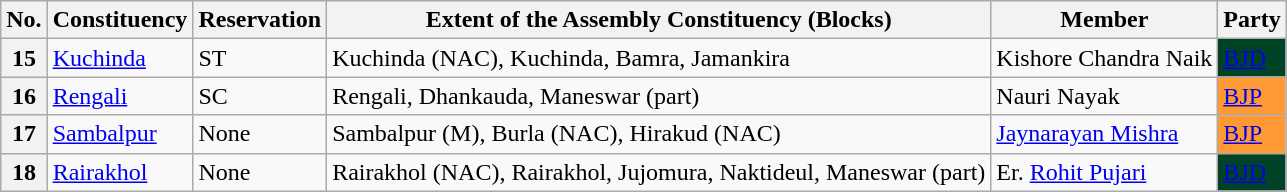<table class="wikitable sortable">
<tr>
<th>No.</th>
<th>Constituency</th>
<th>Reservation</th>
<th>Extent of the Assembly Constituency (Blocks)</th>
<th>Member</th>
<th>Party</th>
</tr>
<tr>
<th>15</th>
<td><a href='#'>Kuchinda</a></td>
<td>ST</td>
<td>Kuchinda (NAC), Kuchinda, Bamra, Jamankira</td>
<td>Kishore Chandra Naik</td>
<td bgcolor="#004225"><a href='#'><span>BJD</span></a></td>
</tr>
<tr>
<th>16</th>
<td><a href='#'>Rengali</a></td>
<td>SC</td>
<td>Rengali, Dhankauda, Maneswar (part) </td>
<td>Nauri Nayak</td>
<td bgcolor="#FF9933"><a href='#'>BJP</a></td>
</tr>
<tr>
<th>17</th>
<td><a href='#'>Sambalpur</a></td>
<td>None</td>
<td>Sambalpur (M), Burla (NAC), Hirakud (NAC)</td>
<td><a href='#'>Jaynarayan Mishra</a></td>
<td bgcolor="#FF9933"><a href='#'>BJP</a></td>
</tr>
<tr>
<th>18</th>
<td><a href='#'>Rairakhol</a></td>
<td>None</td>
<td>Rairakhol (NAC), Rairakhol, Jujomura, Naktideul, Maneswar (part) </td>
<td>Er. <a href='#'>Rohit Pujari</a></td>
<td bgcolor="#004225"><a href='#'><span>BJD</span></a></td>
</tr>
</table>
